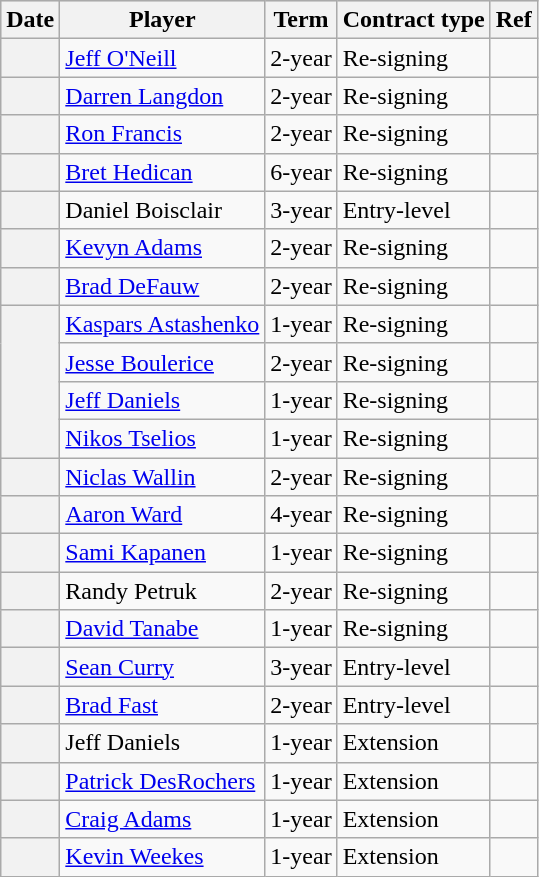<table class="wikitable plainrowheaders">
<tr style="background:#ddd; text-align:center;">
<th>Date</th>
<th>Player</th>
<th>Term</th>
<th>Contract type</th>
<th>Ref</th>
</tr>
<tr>
<th scope="row"></th>
<td><a href='#'>Jeff O'Neill</a></td>
<td>2-year</td>
<td>Re-signing</td>
<td></td>
</tr>
<tr>
<th scope="row"></th>
<td><a href='#'>Darren Langdon</a></td>
<td>2-year</td>
<td>Re-signing</td>
<td></td>
</tr>
<tr>
<th scope="row"></th>
<td><a href='#'>Ron Francis</a></td>
<td>2-year</td>
<td>Re-signing</td>
<td></td>
</tr>
<tr>
<th scope="row"></th>
<td><a href='#'>Bret Hedican</a></td>
<td>6-year</td>
<td>Re-signing</td>
<td></td>
</tr>
<tr>
<th scope="row"></th>
<td>Daniel Boisclair</td>
<td>3-year</td>
<td>Entry-level</td>
<td></td>
</tr>
<tr>
<th scope="row"></th>
<td><a href='#'>Kevyn Adams</a></td>
<td>2-year</td>
<td>Re-signing</td>
<td></td>
</tr>
<tr>
<th scope="row"></th>
<td><a href='#'>Brad DeFauw</a></td>
<td>2-year</td>
<td>Re-signing</td>
<td></td>
</tr>
<tr>
<th scope="row" rowspan=4></th>
<td><a href='#'>Kaspars Astashenko</a></td>
<td>1-year</td>
<td>Re-signing</td>
<td></td>
</tr>
<tr>
<td><a href='#'>Jesse Boulerice</a></td>
<td>2-year</td>
<td>Re-signing</td>
<td></td>
</tr>
<tr>
<td><a href='#'>Jeff Daniels</a></td>
<td>1-year</td>
<td>Re-signing</td>
<td></td>
</tr>
<tr>
<td><a href='#'>Nikos Tselios</a></td>
<td>1-year</td>
<td>Re-signing</td>
<td></td>
</tr>
<tr>
<th scope="row"></th>
<td><a href='#'>Niclas Wallin</a></td>
<td>2-year</td>
<td>Re-signing</td>
<td></td>
</tr>
<tr>
<th scope="row"></th>
<td><a href='#'>Aaron Ward</a></td>
<td>4-year</td>
<td>Re-signing</td>
<td></td>
</tr>
<tr>
<th scope="row"></th>
<td><a href='#'>Sami Kapanen</a></td>
<td>1-year</td>
<td>Re-signing</td>
<td></td>
</tr>
<tr>
<th scope="row"></th>
<td>Randy Petruk</td>
<td>2-year</td>
<td>Re-signing</td>
<td></td>
</tr>
<tr>
<th scope="row"></th>
<td><a href='#'>David Tanabe</a></td>
<td>1-year</td>
<td>Re-signing</td>
<td></td>
</tr>
<tr>
<th scope="row"></th>
<td><a href='#'>Sean Curry</a></td>
<td>3-year</td>
<td>Entry-level</td>
<td></td>
</tr>
<tr>
<th scope="row"></th>
<td><a href='#'>Brad Fast</a></td>
<td>2-year</td>
<td>Entry-level</td>
<td></td>
</tr>
<tr>
<th scope="row"></th>
<td>Jeff Daniels</td>
<td>1-year</td>
<td>Extension</td>
<td></td>
</tr>
<tr>
<th scope="row"></th>
<td><a href='#'>Patrick DesRochers</a></td>
<td>1-year</td>
<td>Extension</td>
<td></td>
</tr>
<tr>
<th scope="row"></th>
<td><a href='#'>Craig Adams</a></td>
<td>1-year</td>
<td>Extension</td>
<td></td>
</tr>
<tr>
<th scope="row"></th>
<td><a href='#'>Kevin Weekes</a></td>
<td>1-year</td>
<td>Extension</td>
<td></td>
</tr>
</table>
